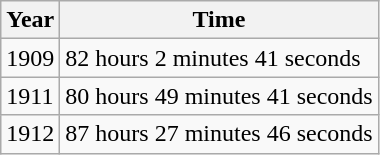<table class="wikitable">
<tr>
<th>Year</th>
<th>Time</th>
</tr>
<tr>
<td>1909</td>
<td>82 hours 2 minutes 41 seconds</td>
</tr>
<tr>
<td>1911</td>
<td>80 hours 49 minutes 41 seconds</td>
</tr>
<tr>
<td>1912</td>
<td>87 hours 27 minutes 46 seconds</td>
</tr>
</table>
